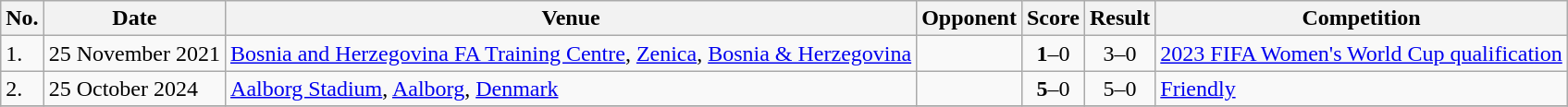<table class="wikitable">
<tr>
<th>No.</th>
<th>Date</th>
<th>Venue</th>
<th>Opponent</th>
<th>Score</th>
<th>Result</th>
<th>Competition</th>
</tr>
<tr>
<td>1.</td>
<td>25 November 2021</td>
<td><a href='#'>Bosnia and Herzegovina FA Training Centre</a>, <a href='#'>Zenica</a>, <a href='#'>Bosnia & Herzegovina</a></td>
<td></td>
<td align=center><strong>1</strong>–0</td>
<td align=center>3–0</td>
<td><a href='#'>2023 FIFA Women's World Cup qualification</a></td>
</tr>
<tr>
<td>2.</td>
<td>25 October 2024</td>
<td><a href='#'>Aalborg Stadium</a>, <a href='#'>Aalborg</a>, <a href='#'>Denmark</a></td>
<td></td>
<td align=center><strong>5</strong>–0</td>
<td align=center>5–0</td>
<td><a href='#'>Friendly</a></td>
</tr>
<tr>
</tr>
</table>
